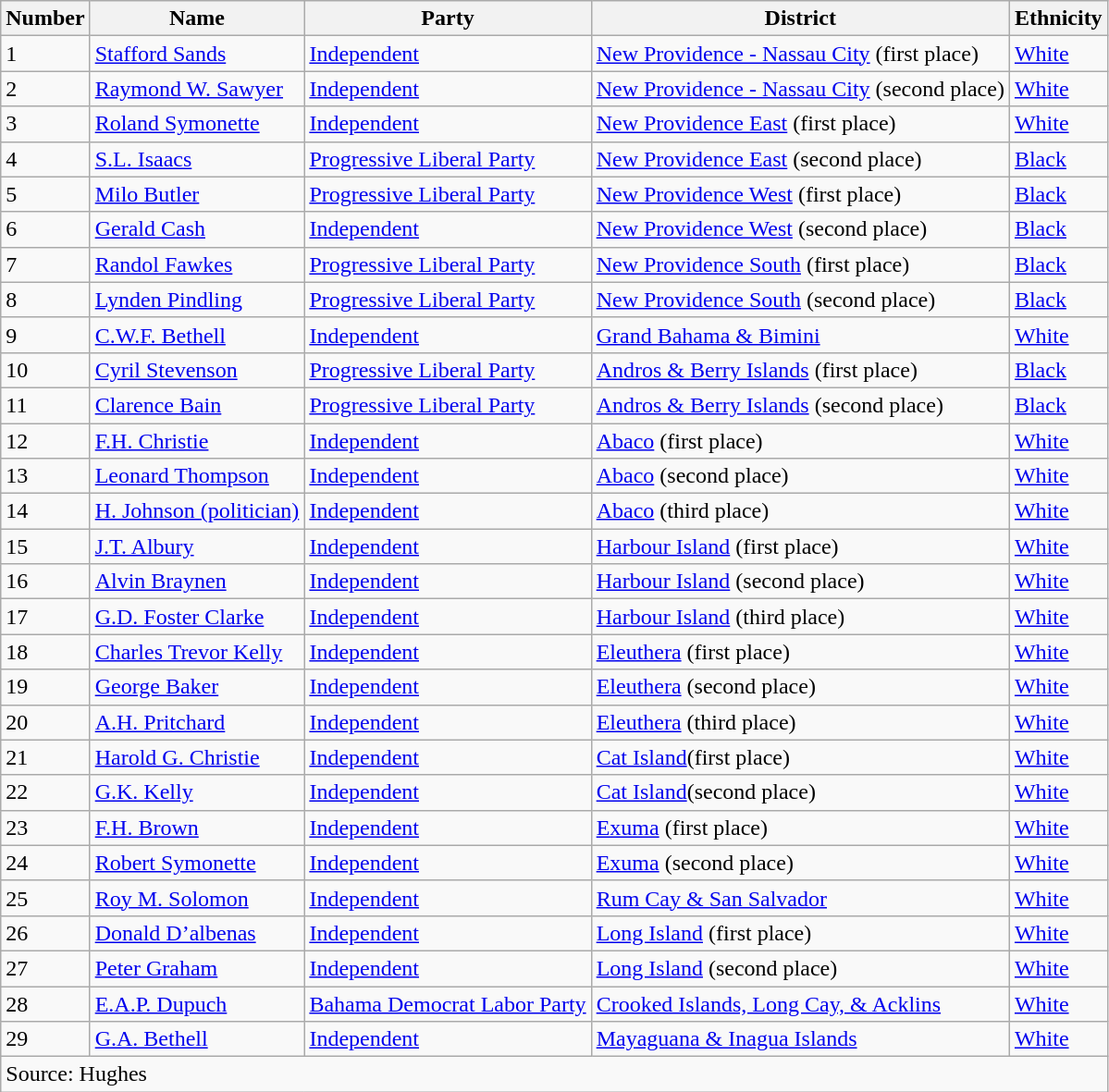<table class="sortable wikitable">
<tr>
<th>Number</th>
<th>Name</th>
<th>Party</th>
<th>District</th>
<th>Ethnicity</th>
</tr>
<tr>
<td>1</td>
<td><a href='#'>Stafford Sands</a></td>
<td><a href='#'>Independent</a></td>
<td><a href='#'>New Providence - Nassau City</a> (first place)</td>
<td><a href='#'>White</a></td>
</tr>
<tr>
<td>2</td>
<td><a href='#'>Raymond W. Sawyer</a></td>
<td><a href='#'>Independent</a></td>
<td><a href='#'>New Providence - Nassau City</a> (second place)</td>
<td><a href='#'>White</a></td>
</tr>
<tr>
<td>3</td>
<td><a href='#'>Roland Symonette</a></td>
<td><a href='#'>Independent</a></td>
<td><a href='#'>New Providence East</a> (first place)</td>
<td><a href='#'>White</a></td>
</tr>
<tr>
<td>4</td>
<td><a href='#'>S.L. Isaacs</a></td>
<td><a href='#'>Progressive Liberal Party</a></td>
<td><a href='#'>New Providence East</a> (second place)</td>
<td><a href='#'>Black</a></td>
</tr>
<tr>
<td>5</td>
<td><a href='#'>Milo Butler</a></td>
<td><a href='#'>Progressive Liberal Party</a></td>
<td><a href='#'>New Providence West</a> (first place)</td>
<td><a href='#'>Black</a></td>
</tr>
<tr>
<td>6</td>
<td><a href='#'>Gerald Cash</a></td>
<td><a href='#'>Independent</a></td>
<td><a href='#'>New Providence West</a> (second place)</td>
<td><a href='#'>Black</a></td>
</tr>
<tr>
<td>7</td>
<td><a href='#'>Randol Fawkes</a></td>
<td><a href='#'>Progressive Liberal Party</a></td>
<td><a href='#'>New Providence South</a> (first place)</td>
<td><a href='#'>Black</a></td>
</tr>
<tr>
<td>8</td>
<td><a href='#'>Lynden Pindling</a></td>
<td><a href='#'>Progressive Liberal Party</a></td>
<td><a href='#'>New Providence South</a> (second place)</td>
<td><a href='#'>Black</a></td>
</tr>
<tr>
<td>9</td>
<td><a href='#'>C.W.F. Bethell</a></td>
<td><a href='#'>Independent</a></td>
<td><a href='#'>Grand Bahama & Bimini</a></td>
<td><a href='#'>White</a></td>
</tr>
<tr>
<td>10</td>
<td><a href='#'>Cyril Stevenson</a></td>
<td><a href='#'>Progressive Liberal Party</a></td>
<td><a href='#'>Andros & Berry Islands</a> (first place)</td>
<td><a href='#'>Black</a></td>
</tr>
<tr>
<td>11</td>
<td><a href='#'>Clarence Bain</a></td>
<td><a href='#'>Progressive Liberal Party</a></td>
<td><a href='#'>Andros & Berry Islands</a> (second place)</td>
<td><a href='#'>Black</a></td>
</tr>
<tr>
<td>12</td>
<td><a href='#'>F.H. Christie</a></td>
<td><a href='#'>Independent</a></td>
<td><a href='#'>Abaco</a> (first place)</td>
<td><a href='#'>White</a></td>
</tr>
<tr>
<td>13</td>
<td><a href='#'>Leonard Thompson</a></td>
<td><a href='#'>Independent</a></td>
<td><a href='#'>Abaco</a> (second place)</td>
<td><a href='#'>White</a></td>
</tr>
<tr>
<td>14</td>
<td><a href='#'>H. Johnson (politician)</a></td>
<td><a href='#'>Independent</a></td>
<td><a href='#'>Abaco</a> (third place)</td>
<td><a href='#'>White</a></td>
</tr>
<tr>
<td>15</td>
<td><a href='#'>J.T. Albury</a></td>
<td><a href='#'>Independent</a></td>
<td><a href='#'>Harbour Island</a> (first place)</td>
<td><a href='#'>White</a></td>
</tr>
<tr>
<td>16</td>
<td><a href='#'>Alvin Braynen</a></td>
<td><a href='#'>Independent</a></td>
<td><a href='#'>Harbour Island</a> (second place)</td>
<td><a href='#'>White</a></td>
</tr>
<tr>
<td>17</td>
<td><a href='#'>G.D. Foster Clarke</a></td>
<td><a href='#'>Independent</a></td>
<td><a href='#'>Harbour Island</a> (third place)</td>
<td><a href='#'>White</a></td>
</tr>
<tr>
<td>18</td>
<td><a href='#'>Charles Trevor Kelly</a></td>
<td><a href='#'>Independent</a></td>
<td><a href='#'>Eleuthera</a> (first place)</td>
<td><a href='#'>White</a></td>
</tr>
<tr>
<td>19</td>
<td><a href='#'>George Baker</a></td>
<td><a href='#'>Independent</a></td>
<td><a href='#'>Eleuthera</a> (second place)</td>
<td><a href='#'>White</a></td>
</tr>
<tr>
<td>20</td>
<td><a href='#'>A.H. Pritchard</a></td>
<td><a href='#'>Independent</a></td>
<td><a href='#'>Eleuthera</a> (third place)</td>
<td><a href='#'>White</a></td>
</tr>
<tr>
<td>21</td>
<td><a href='#'>Harold G. Christie</a></td>
<td><a href='#'>Independent</a></td>
<td><a href='#'>Cat Island</a>(first place)</td>
<td><a href='#'>White</a></td>
</tr>
<tr>
<td>22</td>
<td><a href='#'>G.K. Kelly</a></td>
<td><a href='#'>Independent</a></td>
<td><a href='#'>Cat Island</a>(second place)</td>
<td><a href='#'>White</a></td>
</tr>
<tr>
<td>23</td>
<td><a href='#'>F.H. Brown</a></td>
<td><a href='#'>Independent</a></td>
<td><a href='#'>Exuma</a> (first place)</td>
<td><a href='#'>White</a></td>
</tr>
<tr>
<td>24</td>
<td><a href='#'>Robert Symonette</a></td>
<td><a href='#'>Independent</a></td>
<td><a href='#'>Exuma</a> (second place)</td>
<td><a href='#'>White</a></td>
</tr>
<tr>
<td>25</td>
<td><a href='#'>Roy M. Solomon</a></td>
<td><a href='#'>Independent</a></td>
<td><a href='#'>Rum Cay & San Salvador</a></td>
<td><a href='#'>White</a></td>
</tr>
<tr>
<td>26</td>
<td><a href='#'>Donald D’albenas</a></td>
<td><a href='#'>Independent</a></td>
<td><a href='#'>Long Island</a> (first place)</td>
<td><a href='#'>White</a></td>
</tr>
<tr>
<td>27</td>
<td><a href='#'>Peter Graham</a></td>
<td><a href='#'>Independent</a></td>
<td><a href='#'>Long Island</a> (second place)</td>
<td><a href='#'>White</a></td>
</tr>
<tr>
<td>28</td>
<td><a href='#'>E.A.P. Dupuch</a></td>
<td><a href='#'>Bahama Democrat Labor Party</a></td>
<td><a href='#'>Crooked Islands, Long Cay, & Acklins</a></td>
<td><a href='#'>White</a></td>
</tr>
<tr>
<td>29</td>
<td><a href='#'>G.A. Bethell</a></td>
<td><a href='#'>Independent</a></td>
<td><a href='#'>Mayaguana & Inagua Islands</a></td>
<td><a href='#'>White</a></td>
</tr>
<tr>
<td align=left colspan=5>Source: Hughes</td>
</tr>
</table>
